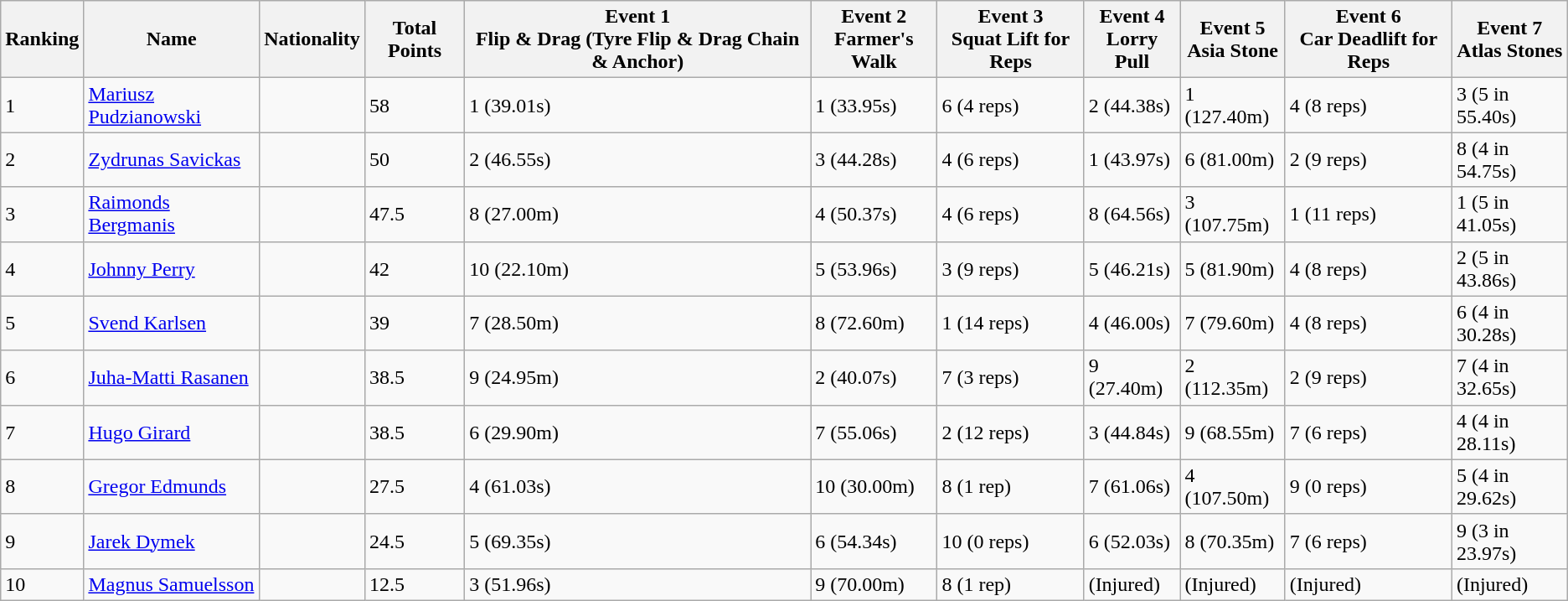<table class="sortable wikitable" align="center">
<tr>
<th>Ranking</th>
<th>Name</th>
<th>Nationality</th>
<th>Total Points</th>
<th>Event 1<br>Flip & Drag (Tyre Flip & Drag Chain & Anchor)</th>
<th>Event 2<br>Farmer's Walk</th>
<th>Event 3<br>Squat Lift for Reps</th>
<th>Event 4<br>Lorry Pull</th>
<th>Event 5<br>Asia Stone</th>
<th>Event 6<br>Car Deadlift for Reps</th>
<th>Event 7<br>Atlas Stones</th>
</tr>
<tr>
<td>1</td>
<td><a href='#'>Mariusz Pudzianowski</a></td>
<td></td>
<td>58</td>
<td>1 (39.01s)</td>
<td>1 (33.95s)</td>
<td>6 (4 reps)</td>
<td>2 (44.38s)</td>
<td>1 (127.40m)</td>
<td>4 (8 reps)</td>
<td>3 (5 in 55.40s)</td>
</tr>
<tr>
<td>2</td>
<td><a href='#'>Zydrunas Savickas</a></td>
<td></td>
<td>50</td>
<td>2 (46.55s)</td>
<td>3 (44.28s)</td>
<td>4 (6 reps)</td>
<td>1 (43.97s)</td>
<td>6 (81.00m)</td>
<td>2 (9 reps)</td>
<td>8 (4 in 54.75s)</td>
</tr>
<tr>
<td>3</td>
<td><a href='#'>Raimonds Bergmanis</a></td>
<td></td>
<td>47.5</td>
<td>8 (27.00m)</td>
<td>4 (50.37s)</td>
<td>4 (6 reps)</td>
<td>8 (64.56s)</td>
<td>3 (107.75m)</td>
<td>1 (11 reps)</td>
<td>1 (5 in 41.05s)</td>
</tr>
<tr>
<td>4</td>
<td><a href='#'>Johnny Perry</a></td>
<td></td>
<td>42</td>
<td>10 (22.10m)</td>
<td>5 (53.96s)</td>
<td>3 (9 reps)</td>
<td>5 (46.21s)</td>
<td>5 (81.90m)</td>
<td>4 (8 reps)</td>
<td>2 (5 in 43.86s)</td>
</tr>
<tr>
<td>5</td>
<td><a href='#'>Svend Karlsen</a></td>
<td></td>
<td>39</td>
<td>7 (28.50m)</td>
<td>8 (72.60m)</td>
<td>1 (14 reps)</td>
<td>4 (46.00s)</td>
<td>7 (79.60m)</td>
<td>4 (8 reps)</td>
<td>6 (4 in 30.28s)</td>
</tr>
<tr>
<td>6</td>
<td><a href='#'>Juha-Matti Rasanen</a></td>
<td></td>
<td>38.5</td>
<td>9 (24.95m)</td>
<td>2 (40.07s)</td>
<td>7 (3 reps)</td>
<td>9 (27.40m)</td>
<td>2 (112.35m)</td>
<td>2 (9 reps)</td>
<td>7 (4 in 32.65s)</td>
</tr>
<tr>
<td>7</td>
<td><a href='#'>Hugo Girard</a></td>
<td></td>
<td>38.5</td>
<td>6 (29.90m)</td>
<td>7 (55.06s)</td>
<td>2 (12 reps)</td>
<td>3 (44.84s)</td>
<td>9 (68.55m)</td>
<td>7 (6 reps)</td>
<td>4 (4 in 28.11s)</td>
</tr>
<tr>
<td>8</td>
<td><a href='#'>Gregor Edmunds</a></td>
<td></td>
<td>27.5</td>
<td>4 (61.03s)</td>
<td>10 (30.00m)</td>
<td>8 (1 rep)</td>
<td>7 (61.06s)</td>
<td>4 (107.50m)</td>
<td>9 (0 reps)</td>
<td>5 (4 in 29.62s)</td>
</tr>
<tr>
<td>9</td>
<td><a href='#'>Jarek Dymek</a></td>
<td></td>
<td>24.5</td>
<td>5 (69.35s)</td>
<td>6 (54.34s)</td>
<td>10 (0 reps)</td>
<td>6 (52.03s)</td>
<td>8 (70.35m)</td>
<td>7 (6 reps)</td>
<td>9 (3 in 23.97s)</td>
</tr>
<tr>
<td>10</td>
<td><a href='#'>Magnus Samuelsson</a></td>
<td></td>
<td>12.5</td>
<td>3 (51.96s)</td>
<td>9 (70.00m)</td>
<td>8 (1 rep)</td>
<td>(Injured)</td>
<td>(Injured)</td>
<td>(Injured)</td>
<td>(Injured)</td>
</tr>
</table>
